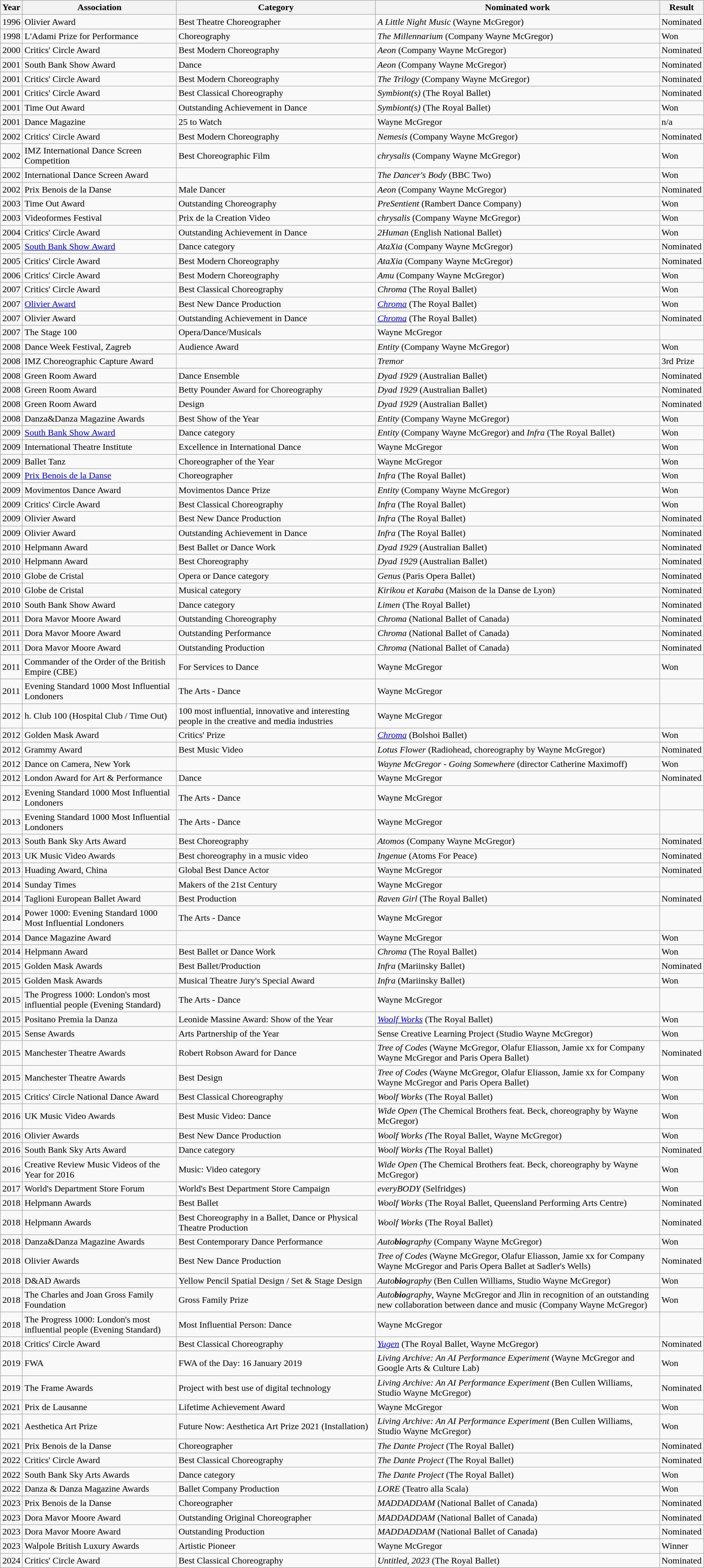<table class="wikitable sortable">
<tr>
<th>Year</th>
<th>Association</th>
<th>Category</th>
<th>Nominated work</th>
<th>Result</th>
</tr>
<tr>
<td>1996</td>
<td>Olivier Award</td>
<td>Best Theatre Choreographer</td>
<td><em>A Little Night Music</em> (Wayne McGregor)</td>
<td>Nominated</td>
</tr>
<tr>
<td>1998</td>
<td>L'Adami Prize for Performance</td>
<td>Choreography</td>
<td><em>The Millennarium</em> (Company Wayne McGregor)</td>
<td>Won</td>
</tr>
<tr>
<td>2000</td>
<td>Critics' Circle Award</td>
<td>Best Modern Choreography</td>
<td><em>Aeon</em> (Company Wayne McGregor)</td>
<td>Nominated</td>
</tr>
<tr>
<td>2001</td>
<td>South Bank Show Award</td>
<td>Dance</td>
<td><em>Aeon</em> (Company Wayne McGregor)</td>
<td>Nominated</td>
</tr>
<tr>
<td>2001</td>
<td>Critics' Circle Award</td>
<td>Best Modern Choreography</td>
<td><em>The Trilogy</em> (Company Wayne McGregor)</td>
<td>Nominated</td>
</tr>
<tr>
<td>2001</td>
<td>Critics' Circle Award</td>
<td>Best Classical Choreography</td>
<td><em>Symbiont(s)</em> (The Royal Ballet)</td>
<td>Nominated</td>
</tr>
<tr>
<td>2001</td>
<td>Time Out Award</td>
<td>Outstanding Achievement in Dance</td>
<td><em>Symbiont(s)</em> (The Royal Ballet)</td>
<td>Won</td>
</tr>
<tr>
<td>2001</td>
<td>Dance Magazine</td>
<td>25 to Watch</td>
<td>Wayne McGregor</td>
<td>n/a</td>
</tr>
<tr>
<td>2002</td>
<td>Critics' Circle Award</td>
<td>Best Modern Choreography</td>
<td><em>Nemesis</em> (Company Wayne McGregor)</td>
<td>Nominated</td>
</tr>
<tr>
<td>2002</td>
<td>IMZ International Dance Screen Competition</td>
<td>Best Choreographic Film</td>
<td><em>chrysalis</em> (Company Wayne McGregor)</td>
<td>Won</td>
</tr>
<tr>
<td>2002</td>
<td>International Dance Screen Award</td>
<td></td>
<td><em>The Dancer's Body</em> (BBC Two)</td>
<td>Won</td>
</tr>
<tr>
<td>2002</td>
<td>Prix Benois de la Danse</td>
<td>Male Dancer</td>
<td><em>Aeon</em> (Company Wayne McGregor)</td>
<td>Nominated</td>
</tr>
<tr>
<td>2003</td>
<td>Time Out Award</td>
<td>Outstanding Choreography</td>
<td><em>PreSentient</em> (Rambert Dance Company)</td>
<td>Won</td>
</tr>
<tr>
<td>2003</td>
<td>Videoformes Festival</td>
<td>Prix de la Creation Video</td>
<td><em>chrysalis</em> (Company Wayne McGregor)</td>
<td>Won</td>
</tr>
<tr>
<td>2004</td>
<td>Critics' Circle Award</td>
<td>Outstanding Achievement in Dance</td>
<td><em>2Human</em> (English National Ballet)</td>
<td>Won</td>
</tr>
<tr>
<td>2005</td>
<td><a href='#'>South Bank Show Award</a></td>
<td>Dance category</td>
<td><em>AtaXia</em> (Company Wayne McGregor)</td>
<td>Nominated</td>
</tr>
<tr>
<td>2005</td>
<td>Critics' Circle Award</td>
<td>Best Modern Choreography</td>
<td><em>AtaXia</em> (Company Wayne McGregor)</td>
<td>Nominated</td>
</tr>
<tr>
<td>2006</td>
<td>Critics' Circle Award</td>
<td>Best Modern Choreography</td>
<td><em>Amu</em> (Company Wayne McGregor)</td>
<td>Won</td>
</tr>
<tr>
<td>2007</td>
<td>Critics' Circle Award</td>
<td>Best Classical Choreography</td>
<td><em>Chroma</em> (The Royal Ballet)</td>
<td>Won</td>
</tr>
<tr>
<td>2007</td>
<td><a href='#'>Olivier Award</a></td>
<td>Best New Dance Production</td>
<td><em><a href='#'>Chroma</a></em> (The Royal Ballet)</td>
<td>Won</td>
</tr>
<tr>
<td>2007</td>
<td>Olivier Award</td>
<td>Outstanding Achievement in Dance</td>
<td><em><a href='#'>Chroma</a></em> (The Royal Ballet)</td>
<td>Nominated</td>
</tr>
<tr>
<td>2007</td>
<td>The Stage 100</td>
<td>Opera/Dance/Musicals</td>
<td>Wayne McGregor</td>
<td></td>
</tr>
<tr>
<td>2008</td>
<td>Dance Week Festival, Zagreb</td>
<td>Audience Award</td>
<td><em>Entity</em> (Company Wayne McGregor)</td>
<td>Won</td>
</tr>
<tr>
<td>2008</td>
<td>IMZ Choreographic Capture Award</td>
<td></td>
<td><em>Tremor</em></td>
<td>3rd Prize</td>
</tr>
<tr>
<td>2008</td>
<td>Green Room Award</td>
<td>Dance Ensemble</td>
<td><em>Dyad 1929</em> (Australian Ballet)</td>
<td>Nominated</td>
</tr>
<tr>
<td>2008</td>
<td>Green Room Award</td>
<td>Betty Pounder Award for Choreography</td>
<td><em>Dyad 1929</em> (Australian Ballet)</td>
<td>Nominated</td>
</tr>
<tr>
<td>2008</td>
<td>Green Room Award</td>
<td>Design</td>
<td><em>Dyad 1929</em> (Australian Ballet)</td>
<td>Nominated</td>
</tr>
<tr>
<td>2008</td>
<td>Danza&Danza Magazine Awards</td>
<td>Best Show of the Year</td>
<td><em>Entity</em> (Company Wayne McGregor)</td>
<td>Won</td>
</tr>
<tr>
<td>2009</td>
<td><a href='#'>South Bank Show Award</a></td>
<td>Dance category</td>
<td><em>Entity</em> (Company Wayne McGregor) and <em>Infra</em> (The Royal Ballet)</td>
<td>Won</td>
</tr>
<tr>
<td>2009</td>
<td>International Theatre Institute</td>
<td>Excellence in International Dance</td>
<td>Wayne McGregor</td>
<td>Won</td>
</tr>
<tr>
<td>2009</td>
<td>Ballet Tanz</td>
<td>Choreographer of the Year</td>
<td>Wayne McGregor</td>
<td>Won</td>
</tr>
<tr>
<td>2009</td>
<td><a href='#'>Prix Benois de la Danse</a></td>
<td>Choreographer</td>
<td><em>Infra</em> (The Royal Ballet)</td>
<td>Won</td>
</tr>
<tr>
<td>2009</td>
<td>Movimentos Dance Award</td>
<td>Movimentos Dance Prize</td>
<td><em>Entity</em> (Company Wayne McGregor)</td>
<td>Won</td>
</tr>
<tr>
<td>2009</td>
<td>Critics' Circle Award</td>
<td>Best Classical Choreography</td>
<td><em>Infra</em> (The Royal Ballet)</td>
<td>Won</td>
</tr>
<tr>
<td>2009</td>
<td>Olivier Award</td>
<td>Best New Dance Production</td>
<td><em>Infra</em> (The Royal Ballet)</td>
<td>Nominated</td>
</tr>
<tr>
<td>2009</td>
<td>Olivier Award</td>
<td>Outstanding Achievement in Dance</td>
<td><em>Infra</em> (The Royal Ballet)</td>
<td>Nominated</td>
</tr>
<tr>
<td>2010</td>
<td>Helpmann Award</td>
<td>Best Ballet or Dance Work</td>
<td><em>Dyad 1929</em> (Australian Ballet)</td>
<td>Nominated</td>
</tr>
<tr>
<td>2010</td>
<td>Helpmann Award</td>
<td>Best Choreography</td>
<td><em>Dyad 1929</em> (Australian Ballet)</td>
<td>Nominated</td>
</tr>
<tr>
<td>2010</td>
<td>Globe de Cristal</td>
<td>Opera or Dance category</td>
<td><em>Genus</em> (Paris Opera Ballet)</td>
<td>Nominated</td>
</tr>
<tr>
<td>2010</td>
<td>Globe de Cristal</td>
<td>Musical category</td>
<td><em>Kirikou et Karaba</em> (Maison de la Danse de Lyon)</td>
<td>Nominated</td>
</tr>
<tr>
<td>2010</td>
<td>South Bank Show Award</td>
<td>Dance category</td>
<td><em>Limen</em> (The Royal Ballet)</td>
<td>Nominated</td>
</tr>
<tr>
<td>2011</td>
<td>Dora Mavor Moore Award</td>
<td>Outstanding Choreography</td>
<td><em>Chroma</em> (National Ballet of Canada)</td>
<td>Nominated</td>
</tr>
<tr>
<td>2011</td>
<td>Dora Mavor Moore Award</td>
<td>Outstanding Performance</td>
<td><em>Chroma</em> (National Ballet of Canada)</td>
<td>Nominated</td>
</tr>
<tr>
<td>2011</td>
<td>Dora Mavor Moore Award</td>
<td>Outstanding Production</td>
<td><em>Chroma</em> (National Ballet of Canada)</td>
<td>Nominated</td>
</tr>
<tr>
<td>2011</td>
<td>Commander of the Order of the British Empire (CBE)</td>
<td>For Services to Dance</td>
<td>Wayne McGregor</td>
<td>Won</td>
</tr>
<tr>
<td>2011</td>
<td>Evening Standard 1000 Most Influential Londoners</td>
<td>The Arts - Dance</td>
<td>Wayne McGregor</td>
<td></td>
</tr>
<tr>
<td>2012</td>
<td>h. Club 100 (Hospital Club / Time Out)</td>
<td>100 most influential, innovative and interesting people in the creative and media industries</td>
<td>Wayne McGregor</td>
<td></td>
</tr>
<tr>
<td>2012</td>
<td>Golden Mask Award</td>
<td>Critics' Prize</td>
<td><em><a href='#'>Chroma</a></em> (Bolshoi Ballet)</td>
<td>Won</td>
</tr>
<tr>
<td>2012</td>
<td>Grammy Award</td>
<td>Best Music Video</td>
<td><em>Lotus Flower</em> (Radiohead, choreography by Wayne McGregor)</td>
<td>Nominated</td>
</tr>
<tr>
<td>2012</td>
<td>Dance on Camera, New York</td>
<td></td>
<td><em>Wayne McGregor - Going Somewhere</em> (director Catherine Maximoff)</td>
<td>Won</td>
</tr>
<tr>
<td>2012</td>
<td>London Award for Art & Performance</td>
<td>Dance</td>
<td>Wayne McGregor</td>
<td>Nominated</td>
</tr>
<tr>
<td>2012</td>
<td>Evening Standard 1000 Most Influential Londoners</td>
<td>The Arts - Dance</td>
<td>Wayne McGregor</td>
<td></td>
</tr>
<tr>
<td>2013</td>
<td>Evening Standard 1000 Most Influential Londoners</td>
<td>The Arts - Dance</td>
<td>Wayne McGregor</td>
<td></td>
</tr>
<tr>
<td>2013</td>
<td>South Bank Sky Arts Award</td>
<td>Best Choreography</td>
<td><em>Atomos</em> (Company Wayne McGregor)</td>
<td>Nominated</td>
</tr>
<tr>
<td>2013</td>
<td>UK Music Video Awards</td>
<td>Best choreography in a music video</td>
<td><em>Ingenue</em> (Atoms For Peace)</td>
<td>Nominated</td>
</tr>
<tr>
<td>2013</td>
<td>Huading Award, China</td>
<td>Global Best Dance Actor</td>
<td>Wayne McGregor</td>
<td>Nominated</td>
</tr>
<tr>
<td>2014</td>
<td>Sunday Times</td>
<td>Makers of the 21st Century</td>
<td>Wayne McGregor</td>
<td></td>
</tr>
<tr>
<td>2014</td>
<td>Taglioni European Ballet Award</td>
<td>Best Production</td>
<td><em>Raven Girl</em> (The Royal Ballet)</td>
<td>Nominated</td>
</tr>
<tr>
<td>2014</td>
<td>Power 1000: Evening Standard 1000 Most Influential Londoners</td>
<td>The Arts - Dance</td>
<td>Wayne McGregor</td>
<td></td>
</tr>
<tr>
<td>2014</td>
<td>Dance Magazine Award</td>
<td></td>
<td>Wayne McGregor</td>
<td>Won</td>
</tr>
<tr>
<td>2014</td>
<td>Helpmann Award</td>
<td>Best Ballet or Dance Work</td>
<td><em>Chroma</em> (The Royal Ballet)</td>
<td>Won</td>
</tr>
<tr>
<td>2015</td>
<td>Golden Mask Awards</td>
<td>Best Ballet/Production</td>
<td><em>Infra</em> (Mariinsky Ballet)</td>
<td>Nominated</td>
</tr>
<tr>
<td>2015</td>
<td>Golden Mask Awards</td>
<td>Musical Theatre Jury's Special Award</td>
<td><em>Infra</em> (Mariinsky Ballet)</td>
<td>Won</td>
</tr>
<tr>
<td>2015</td>
<td>The Progress 1000: London's most influential people (Evening Standard)</td>
<td>The Arts - Dance</td>
<td>Wayne McGregor</td>
<td></td>
</tr>
<tr>
<td>2015</td>
<td>Positano Premia la Danza</td>
<td>Leonide Massine Award: Show of the Year</td>
<td><em><a href='#'>Woolf Works</a></em> (The Royal Ballet)</td>
<td>Won</td>
</tr>
<tr>
<td>2015</td>
<td>Sense Awards</td>
<td>Arts Partnership of the Year</td>
<td>Sense Creative Learning Project (Studio Wayne McGregor)</td>
<td>Won</td>
</tr>
<tr>
<td>2015</td>
<td>Manchester Theatre Awards</td>
<td>Robert Robson Award for Dance</td>
<td><em>Tree of Codes</em> (Wayne McGregor, Olafur Eliasson, Jamie xx for Company Wayne McGregor and Paris Opera Ballet)</td>
<td>Nominated</td>
</tr>
<tr>
<td>2015</td>
<td>Manchester Theatre Awards</td>
<td>Best Design</td>
<td><em>Tree of Codes</em> (Wayne McGregor, Olafur Eliasson, Jamie xx for Company Wayne McGregor and Paris Opera Ballet)</td>
<td>Won</td>
</tr>
<tr>
<td>2015</td>
<td>Critics' Circle National Dance Award</td>
<td>Best Classical Choreography</td>
<td><em>Woolf Works</em> (The Royal Ballet)</td>
<td>Won</td>
</tr>
<tr>
<td>2016</td>
<td>UK Music Video Awards</td>
<td>Best Music Video: Dance</td>
<td><em>Wide Open</em> (The Chemical Brothers feat. Beck, choreography by Wayne McGregor)</td>
<td>Won</td>
</tr>
<tr>
<td>2016</td>
<td>Olivier Awards</td>
<td>Best New Dance Production</td>
<td><em>Woolf Works (</em>The Royal Ballet, Wayne McGregor)</td>
<td>Won</td>
</tr>
<tr>
<td>2016</td>
<td>South Bank Sky Arts Award</td>
<td>Dance category</td>
<td><em>Woolf Works (</em>The Royal Ballet)</td>
<td>Nominated</td>
</tr>
<tr>
<td>2016</td>
<td>Creative Review Music Videos of the Year for 2016</td>
<td>Music: Video category</td>
<td><em>Wide Open</em> (The Chemical Brothers feat. Beck, choreography by Wayne McGregor)</td>
<td>Won</td>
</tr>
<tr>
<td>2017</td>
<td>World's Department Store Forum</td>
<td>World's Best Department Store Campaign</td>
<td><em>everyBODY</em> (Selfridges)</td>
<td>Won</td>
</tr>
<tr>
<td>2018</td>
<td>Helpmann Awards</td>
<td>Best Ballet</td>
<td><em>Woolf Works</em> (The Royal Ballet, Queensland Performing Arts Centre)</td>
<td>Nominated</td>
</tr>
<tr>
<td>2018</td>
<td>Helpmann Awards</td>
<td>Best Choreography in a Ballet, Dance or Physical Theatre Production</td>
<td><em>Woolf Works</em> (The Royal Ballet)</td>
<td>Nominated</td>
</tr>
<tr>
<td>2018</td>
<td>Danza&Danza Magazine Awards</td>
<td>Best Contemporary Dance Performance</td>
<td><em>Auto<strong>bio</strong>graphy</em> (Company Wayne McGregor)</td>
<td>Won</td>
</tr>
<tr>
<td>2018</td>
<td>Olivier Awards</td>
<td>Best New Dance Production</td>
<td><em>Tree of Codes</em> (Wayne McGregor, Olafur Eliasson, Jamie xx for Company Wayne McGregor and Paris Opera Ballet at Sadler's Wells)</td>
<td>Nominated</td>
</tr>
<tr>
<td>2018</td>
<td>D&AD Awards</td>
<td>Yellow Pencil Spatial Design / Set & Stage Design</td>
<td><em>Auto<strong>bio</strong>graphy</em> (Ben Cullen Williams, Studio Wayne McGregor)</td>
<td>Won</td>
</tr>
<tr>
<td>2018</td>
<td>The Charles and Joan Gross Family Foundation</td>
<td>Gross Family Prize</td>
<td><em>Auto<strong>bio</strong>graphy</em>, Wayne McGregor and Jlin in recognition of an outstanding new collaboration between dance and music (Company Wayne McGregor)</td>
<td>Won</td>
</tr>
<tr>
<td>2018</td>
<td>The Progress 1000: London's most influential people (Evening Standard)</td>
<td>Most Influential Person: Dance</td>
<td>Wayne McGregor</td>
<td></td>
</tr>
<tr>
<td>2018</td>
<td>Critics' Circle Award</td>
<td>Best Classical Choreography</td>
<td><em><a href='#'>Yugen</a></em> (The Royal Ballet, Wayne McGregor)</td>
<td>Nominated</td>
</tr>
<tr>
<td>2019</td>
<td>FWA</td>
<td>FWA of the Day: 16 January 2019</td>
<td><em>Living Archive: An AI Performance Experiment</em> (Wayne McGregor and Google Arts & Culture Lab)</td>
<td>Won</td>
</tr>
<tr>
<td>2019</td>
<td>The Frame Awards</td>
<td>Project with best use of digital technology</td>
<td><em>Living Archive: An AI Performance Experiment</em> (Ben Cullen Williams, Studio Wayne McGregor)</td>
<td>Nominated</td>
</tr>
<tr>
<td>2021</td>
<td>Prix de Lausanne</td>
<td>Lifetime Achievement Award</td>
<td>Wayne McGregor</td>
<td>Won</td>
</tr>
<tr>
<td>2021</td>
<td>Aesthetica Art Prize</td>
<td>Future Now: Aesthetica Art Prize 2021 (Installation)</td>
<td><em>Living Archive: An AI Performance Experiment</em> (Ben Cullen Williams, Studio Wayne McGregor)</td>
<td>Won</td>
</tr>
<tr>
<td>2021</td>
<td>Prix Benois de la Danse</td>
<td>Choreographer</td>
<td><em>The Dante Project</em> (The Royal Ballet)</td>
<td>Nominated</td>
</tr>
<tr>
<td>2022</td>
<td>Critics' Circle Award</td>
<td>Best Classical Choreography</td>
<td><em>The Dante Project</em> (The Royal Ballet)</td>
<td>Nominated</td>
</tr>
<tr>
<td>2022</td>
<td>South Bank Sky Arts Awards</td>
<td>Dance category</td>
<td><em>The Dante Project</em> (The Royal Ballet)</td>
<td>Won</td>
</tr>
<tr>
<td>2022</td>
<td>Danza & Danza Magazine Awards</td>
<td>Ballet Company Production</td>
<td><em>LORE</em> (Teatro alla Scala)</td>
<td>Won</td>
</tr>
<tr>
<td>2023</td>
<td>Prix Benois de la Danse</td>
<td>Choreographer</td>
<td><em>MADDADDAM</em> (National Ballet of Canada)</td>
<td>Nominated </td>
</tr>
<tr>
<td>2023</td>
<td>Dora Mavor Moore Award</td>
<td>Outstanding Original Choreographer</td>
<td><em>MADDADDAM</em> (National Ballet of Canada)</td>
<td>Nominated</td>
</tr>
<tr>
<td>2023</td>
<td>Dora Mavor Moore Award</td>
<td>Outstanding Production</td>
<td><em>MADDADDAM</em> (National Ballet of Canada)</td>
<td>Nominated</td>
</tr>
<tr>
<td>2023</td>
<td>Walpole British Luxury Awards</td>
<td>Artistic Pioneer</td>
<td>Wayne McGregor</td>
<td>Winner</td>
</tr>
<tr>
<td>2024</td>
<td>Critics' Circle Award</td>
<td>Best Classical Choreography</td>
<td><em>Untitled, 2023</em> (The Royal Ballet)</td>
<td>Nominated</td>
</tr>
</table>
